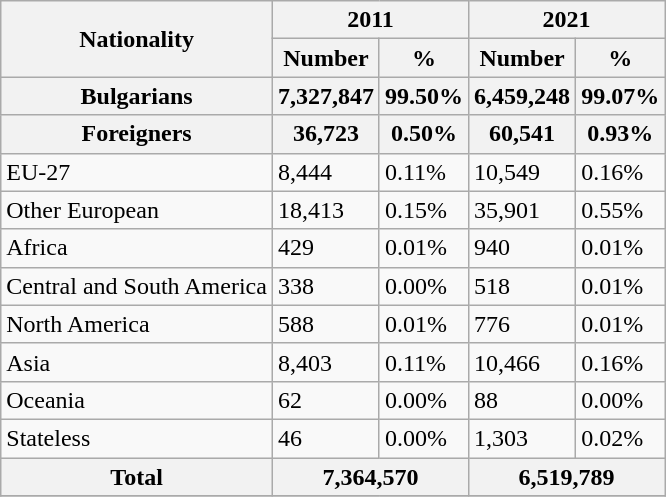<table class="wikitable sortable static-row-numbers">
<tr>
<th rowspan="2">Nationality</th>
<th colspan="2">2011</th>
<th colspan="2">2021</th>
</tr>
<tr>
<th>Number</th>
<th>%</th>
<th>Number</th>
<th>%</th>
</tr>
<tr>
<th> Bulgarians</th>
<th>7,327,847</th>
<th>99.50%</th>
<th>6,459,248</th>
<th>99.07%</th>
</tr>
<tr>
<th>Foreigners</th>
<th>36,723</th>
<th>0.50%</th>
<th>60,541</th>
<th>0.93%</th>
</tr>
<tr>
<td> EU-27</td>
<td>8,444</td>
<td>0.11%</td>
<td>10,549</td>
<td>0.16%</td>
</tr>
<tr>
<td>Other European</td>
<td>18,413</td>
<td>0.15%</td>
<td>35,901</td>
<td>0.55%</td>
</tr>
<tr>
<td>Africa</td>
<td>429</td>
<td>0.01%</td>
<td>940</td>
<td>0.01%</td>
</tr>
<tr>
<td>Central and South America</td>
<td>338</td>
<td>0.00%</td>
<td>518</td>
<td>0.01%</td>
</tr>
<tr>
<td>North America</td>
<td>588</td>
<td>0.01%</td>
<td>776</td>
<td>0.01%</td>
</tr>
<tr>
<td>Asia</td>
<td>8,403</td>
<td>0.11%</td>
<td>10,466</td>
<td>0.16%</td>
</tr>
<tr>
<td>Oceania</td>
<td>62</td>
<td>0.00%</td>
<td>88</td>
<td>0.00%</td>
</tr>
<tr>
<td>Stateless</td>
<td>46</td>
<td>0.00%</td>
<td>1,303</td>
<td>0.02%</td>
</tr>
<tr>
<th>Total</th>
<th colspan="2">7,364,570</th>
<th colspan="2">6,519,789</th>
</tr>
<tr>
</tr>
</table>
